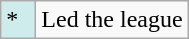<table class="wikitable">
<tr>
<td style="background:#CFECEC; width:1em">*</td>
<td>Led the league</td>
</tr>
</table>
